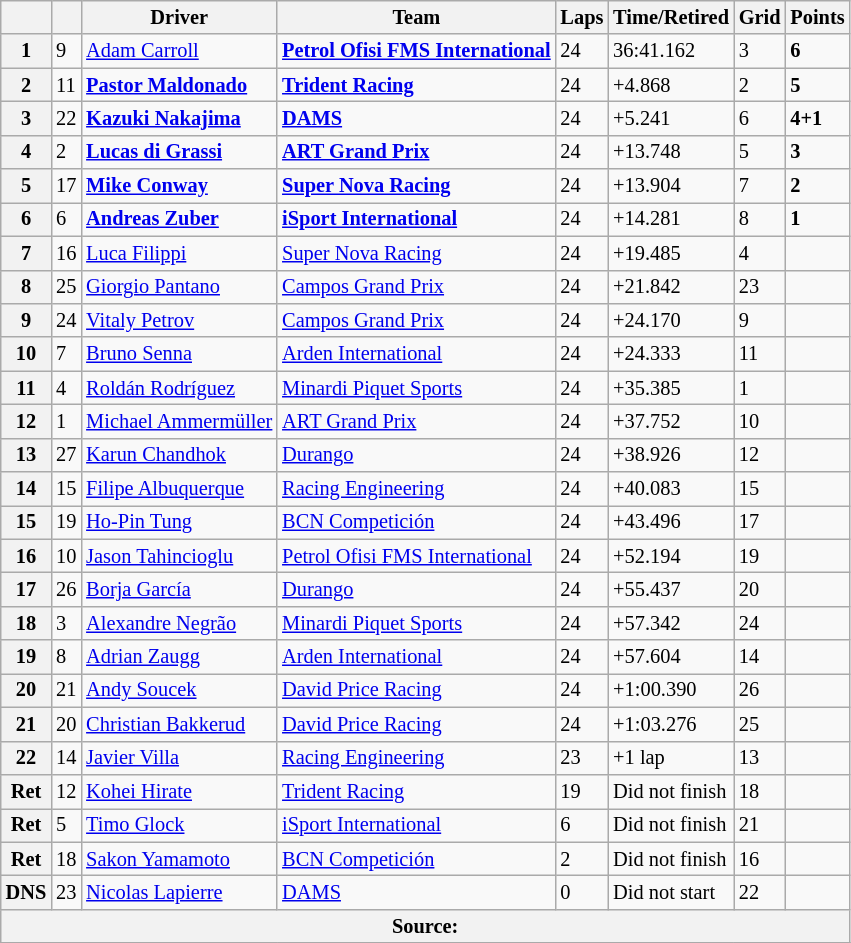<table class="wikitable" style="font-size:85%">
<tr>
<th></th>
<th></th>
<th>Driver</th>
<th>Team</th>
<th>Laps</th>
<th>Time/Retired</th>
<th>Grid</th>
<th>Points</th>
</tr>
<tr>
<th>1</th>
<td>9</td>
<td> <a href='#'>Adam Carroll</a></td>
<td><strong><a href='#'>Petrol Ofisi FMS International</a></strong></td>
<td>24</td>
<td>36:41.162</td>
<td>3</td>
<td><strong>6</strong></td>
</tr>
<tr>
<th>2</th>
<td>11</td>
<td> <strong><a href='#'>Pastor Maldonado</a></strong></td>
<td><strong><a href='#'>Trident Racing</a></strong></td>
<td>24</td>
<td>+4.868</td>
<td>2</td>
<td><strong>5</strong></td>
</tr>
<tr>
<th>3</th>
<td>22</td>
<td> <strong><a href='#'>Kazuki Nakajima</a></strong></td>
<td><strong><a href='#'>DAMS</a></strong></td>
<td>24</td>
<td>+5.241</td>
<td>6</td>
<td><strong>4+1</strong></td>
</tr>
<tr>
<th>4</th>
<td>2</td>
<td> <strong><a href='#'>Lucas di Grassi</a></strong></td>
<td><strong><a href='#'>ART Grand Prix</a></strong></td>
<td>24</td>
<td>+13.748</td>
<td>5</td>
<td><strong>3</strong></td>
</tr>
<tr>
<th>5</th>
<td>17</td>
<td> <strong><a href='#'>Mike Conway</a></strong></td>
<td><strong><a href='#'>Super Nova Racing</a></strong></td>
<td>24</td>
<td>+13.904</td>
<td>7</td>
<td><strong>2</strong></td>
</tr>
<tr>
<th>6</th>
<td>6</td>
<td> <strong><a href='#'>Andreas Zuber</a></strong></td>
<td><strong><a href='#'>iSport International</a></strong></td>
<td>24</td>
<td>+14.281</td>
<td>8</td>
<td><strong>1</strong></td>
</tr>
<tr>
<th>7</th>
<td>16</td>
<td> <a href='#'>Luca Filippi</a></td>
<td><a href='#'>Super Nova Racing</a></td>
<td>24</td>
<td>+19.485</td>
<td>4</td>
<td></td>
</tr>
<tr>
<th>8</th>
<td>25</td>
<td> <a href='#'>Giorgio Pantano</a></td>
<td><a href='#'>Campos Grand Prix</a></td>
<td>24</td>
<td>+21.842</td>
<td>23</td>
<td></td>
</tr>
<tr>
<th>9</th>
<td>24</td>
<td> <a href='#'>Vitaly Petrov</a></td>
<td><a href='#'>Campos Grand Prix</a></td>
<td>24</td>
<td>+24.170</td>
<td>9</td>
<td></td>
</tr>
<tr>
<th>10</th>
<td>7</td>
<td> <a href='#'>Bruno Senna</a></td>
<td><a href='#'>Arden International</a></td>
<td>24</td>
<td>+24.333</td>
<td>11</td>
<td></td>
</tr>
<tr>
<th>11</th>
<td>4</td>
<td> <a href='#'>Roldán Rodríguez</a></td>
<td><a href='#'>Minardi Piquet Sports</a></td>
<td>24</td>
<td>+35.385</td>
<td>1</td>
<td></td>
</tr>
<tr>
<th>12</th>
<td>1</td>
<td> <a href='#'>Michael Ammermüller</a></td>
<td><a href='#'>ART Grand Prix</a></td>
<td>24</td>
<td>+37.752</td>
<td>10</td>
<td></td>
</tr>
<tr>
<th>13</th>
<td>27</td>
<td> <a href='#'>Karun Chandhok</a></td>
<td><a href='#'>Durango</a></td>
<td>24</td>
<td>+38.926</td>
<td>12</td>
<td></td>
</tr>
<tr>
<th>14</th>
<td>15</td>
<td> <a href='#'>Filipe Albuquerque</a></td>
<td><a href='#'>Racing Engineering</a></td>
<td>24</td>
<td>+40.083</td>
<td>15</td>
<td></td>
</tr>
<tr>
<th>15</th>
<td>19</td>
<td> <a href='#'>Ho-Pin Tung</a></td>
<td><a href='#'>BCN Competición</a></td>
<td>24</td>
<td>+43.496</td>
<td>17</td>
<td></td>
</tr>
<tr>
<th>16</th>
<td>10</td>
<td> <a href='#'>Jason Tahincioglu</a></td>
<td><a href='#'>Petrol Ofisi FMS International</a></td>
<td>24</td>
<td>+52.194</td>
<td>19</td>
<td></td>
</tr>
<tr>
<th>17</th>
<td>26</td>
<td> <a href='#'>Borja García</a></td>
<td><a href='#'>Durango</a></td>
<td>24</td>
<td>+55.437</td>
<td>20</td>
<td></td>
</tr>
<tr>
<th>18</th>
<td>3</td>
<td> <a href='#'>Alexandre Negrão</a></td>
<td><a href='#'>Minardi Piquet Sports</a></td>
<td>24</td>
<td>+57.342</td>
<td>24</td>
<td></td>
</tr>
<tr>
<th>19</th>
<td>8</td>
<td> <a href='#'>Adrian Zaugg</a></td>
<td><a href='#'>Arden International</a></td>
<td>24</td>
<td>+57.604</td>
<td>14</td>
<td></td>
</tr>
<tr>
<th>20</th>
<td>21</td>
<td> <a href='#'>Andy Soucek</a></td>
<td><a href='#'>David Price Racing</a></td>
<td>24</td>
<td>+1:00.390</td>
<td>26</td>
<td></td>
</tr>
<tr>
<th>21</th>
<td>20</td>
<td> <a href='#'>Christian Bakkerud</a></td>
<td><a href='#'>David Price Racing</a></td>
<td>24</td>
<td>+1:03.276</td>
<td>25</td>
<td></td>
</tr>
<tr>
<th>22</th>
<td>14</td>
<td> <a href='#'>Javier Villa</a></td>
<td><a href='#'>Racing Engineering</a></td>
<td>23</td>
<td>+1 lap</td>
<td>13</td>
<td></td>
</tr>
<tr>
<th>Ret</th>
<td>12</td>
<td> <a href='#'>Kohei Hirate</a></td>
<td><a href='#'>Trident Racing</a></td>
<td>19</td>
<td>Did not finish</td>
<td>18</td>
<td></td>
</tr>
<tr>
<th>Ret</th>
<td>5</td>
<td> <a href='#'>Timo Glock</a></td>
<td><a href='#'>iSport International</a></td>
<td>6</td>
<td>Did not finish</td>
<td>21</td>
<td></td>
</tr>
<tr>
<th>Ret</th>
<td>18</td>
<td> <a href='#'>Sakon Yamamoto</a></td>
<td><a href='#'>BCN Competición</a></td>
<td>2</td>
<td>Did not finish</td>
<td>16</td>
<td></td>
</tr>
<tr>
<th>DNS</th>
<td>23</td>
<td> <a href='#'>Nicolas Lapierre</a></td>
<td><a href='#'>DAMS</a></td>
<td>0</td>
<td>Did not start</td>
<td>22</td>
<td></td>
</tr>
<tr>
<th colspan="8">Source:</th>
</tr>
<tr>
</tr>
</table>
